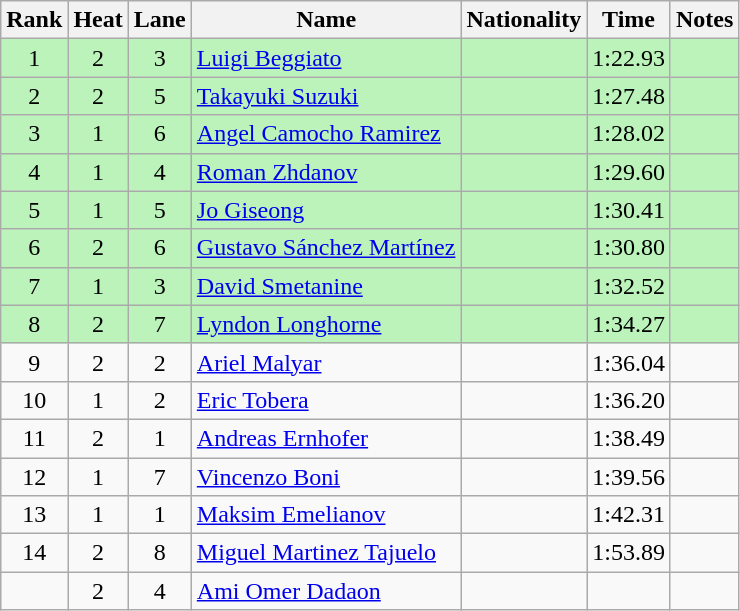<table class="wikitable sortable" style="text-align:center">
<tr>
<th>Rank</th>
<th>Heat</th>
<th>Lane</th>
<th>Name</th>
<th>Nationality</th>
<th>Time</th>
<th>Notes</th>
</tr>
<tr bgcolor=bbf3bb>
<td>1</td>
<td>2</td>
<td>3</td>
<td align=left><a href='#'>Luigi Beggiato</a></td>
<td align=left></td>
<td>1:22.93</td>
<td></td>
</tr>
<tr bgcolor=bbf3bb>
<td>2</td>
<td>2</td>
<td>5</td>
<td align=left><a href='#'>Takayuki Suzuki</a></td>
<td align=left></td>
<td>1:27.48</td>
<td></td>
</tr>
<tr bgcolor=bbf3bb>
<td>3</td>
<td>1</td>
<td>6</td>
<td align=left><a href='#'>Angel Camocho Ramirez</a></td>
<td align=left></td>
<td>1:28.02</td>
<td></td>
</tr>
<tr bgcolor=bbf3bb>
<td>4</td>
<td>1</td>
<td>4</td>
<td align=left><a href='#'>Roman Zhdanov</a></td>
<td align=left></td>
<td>1:29.60</td>
<td></td>
</tr>
<tr bgcolor=bbf3bb>
<td>5</td>
<td>1</td>
<td>5</td>
<td align=left><a href='#'>Jo Giseong</a></td>
<td align=left></td>
<td>1:30.41</td>
<td></td>
</tr>
<tr bgcolor=bbf3bb>
<td>6</td>
<td>2</td>
<td>6</td>
<td align=left><a href='#'>Gustavo Sánchez Martínez</a></td>
<td align=left></td>
<td>1:30.80</td>
<td></td>
</tr>
<tr bgcolor=bbf3bb>
<td>7</td>
<td>1</td>
<td>3</td>
<td align=left><a href='#'>David Smetanine</a></td>
<td align=left></td>
<td>1:32.52</td>
<td></td>
</tr>
<tr bgcolor=bbf3bb>
<td>8</td>
<td>2</td>
<td>7</td>
<td align=left><a href='#'>Lyndon Longhorne</a></td>
<td align=left></td>
<td>1:34.27</td>
<td></td>
</tr>
<tr>
<td>9</td>
<td>2</td>
<td>2</td>
<td align=left><a href='#'>Ariel Malyar</a></td>
<td align=left></td>
<td>1:36.04</td>
<td></td>
</tr>
<tr>
<td>10</td>
<td>1</td>
<td>2</td>
<td align=left><a href='#'>Eric Tobera</a></td>
<td align=left></td>
<td>1:36.20</td>
<td></td>
</tr>
<tr>
<td>11</td>
<td>2</td>
<td>1</td>
<td align=left><a href='#'>Andreas Ernhofer</a></td>
<td align=left></td>
<td>1:38.49</td>
<td></td>
</tr>
<tr>
<td>12</td>
<td>1</td>
<td>7</td>
<td align=left><a href='#'>Vincenzo Boni</a></td>
<td align=left></td>
<td>1:39.56</td>
<td></td>
</tr>
<tr>
<td>13</td>
<td>1</td>
<td>1</td>
<td align=left><a href='#'>Maksim Emelianov</a></td>
<td align=left></td>
<td>1:42.31</td>
<td></td>
</tr>
<tr>
<td>14</td>
<td>2</td>
<td>8</td>
<td align=left><a href='#'>Miguel Martinez Tajuelo</a></td>
<td align=left></td>
<td>1:53.89</td>
<td></td>
</tr>
<tr>
<td></td>
<td>2</td>
<td>4</td>
<td align=left><a href='#'>Ami Omer Dadaon</a></td>
<td align=left></td>
<td></td>
<td></td>
</tr>
</table>
